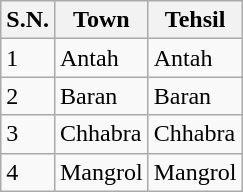<table class="wikitable">
<tr>
<th>S.N.</th>
<th>Town</th>
<th>Tehsil</th>
</tr>
<tr>
<td>1</td>
<td>Antah</td>
<td>Antah</td>
</tr>
<tr>
<td>2</td>
<td>Baran</td>
<td>Baran</td>
</tr>
<tr>
<td>3</td>
<td>Chhabra</td>
<td>Chhabra</td>
</tr>
<tr>
<td>4</td>
<td>Mangrol</td>
<td>Mangrol</td>
</tr>
</table>
